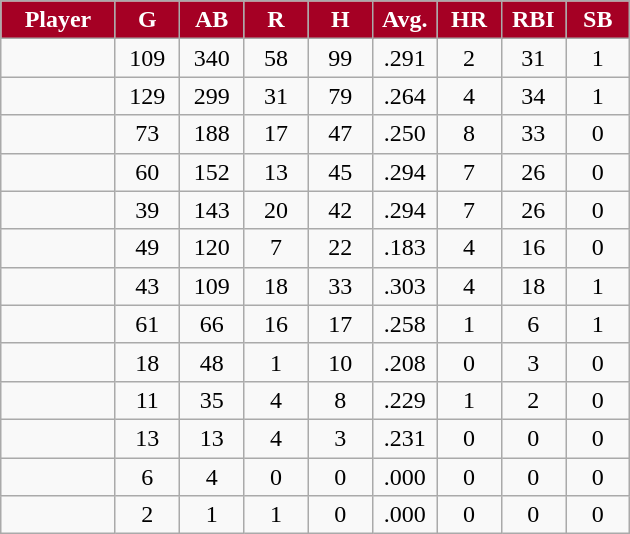<table class="wikitable sortable">
<tr>
<th style="background:#A50024;color:white;" width="16%">Player</th>
<th style="background:#A50024;color:white;" width="9%">G</th>
<th style="background:#A50024;color:white;" width="9%">AB</th>
<th style="background:#A50024;color:white;" width="9%">R</th>
<th style="background:#A50024;color:white;" width="9%">H</th>
<th style="background:#A50024;color:white;" width="9%">Avg.</th>
<th style="background:#A50024;color:white;" width="9%">HR</th>
<th style="background:#A50024;color:white;" width="9%">RBI</th>
<th style="background:#A50024;color:white;" width="9%">SB</th>
</tr>
<tr align="center">
<td></td>
<td>109</td>
<td>340</td>
<td>58</td>
<td>99</td>
<td>.291</td>
<td>2</td>
<td>31</td>
<td>1</td>
</tr>
<tr align="center">
<td></td>
<td>129</td>
<td>299</td>
<td>31</td>
<td>79</td>
<td>.264</td>
<td>4</td>
<td>34</td>
<td>1</td>
</tr>
<tr align="center">
<td></td>
<td>73</td>
<td>188</td>
<td>17</td>
<td>47</td>
<td>.250</td>
<td>8</td>
<td>33</td>
<td>0</td>
</tr>
<tr align="center">
<td></td>
<td>60</td>
<td>152</td>
<td>13</td>
<td>45</td>
<td>.294</td>
<td>7</td>
<td>26</td>
<td>0</td>
</tr>
<tr align="center">
<td></td>
<td>39</td>
<td>143</td>
<td>20</td>
<td>42</td>
<td>.294</td>
<td>7</td>
<td>26</td>
<td>0</td>
</tr>
<tr align="center">
<td></td>
<td>49</td>
<td>120</td>
<td>7</td>
<td>22</td>
<td>.183</td>
<td>4</td>
<td>16</td>
<td>0</td>
</tr>
<tr align="center">
<td></td>
<td>43</td>
<td>109</td>
<td>18</td>
<td>33</td>
<td>.303</td>
<td>4</td>
<td>18</td>
<td>1</td>
</tr>
<tr align="center">
<td></td>
<td>61</td>
<td>66</td>
<td>16</td>
<td>17</td>
<td>.258</td>
<td>1</td>
<td>6</td>
<td>1</td>
</tr>
<tr align="center">
<td></td>
<td>18</td>
<td>48</td>
<td>1</td>
<td>10</td>
<td>.208</td>
<td>0</td>
<td>3</td>
<td>0</td>
</tr>
<tr align="center">
<td></td>
<td>11</td>
<td>35</td>
<td>4</td>
<td>8</td>
<td>.229</td>
<td>1</td>
<td>2</td>
<td>0</td>
</tr>
<tr align="center">
<td></td>
<td>13</td>
<td>13</td>
<td>4</td>
<td>3</td>
<td>.231</td>
<td>0</td>
<td>0</td>
<td>0</td>
</tr>
<tr align="center">
<td></td>
<td>6</td>
<td>4</td>
<td>0</td>
<td>0</td>
<td>.000</td>
<td>0</td>
<td>0</td>
<td>0</td>
</tr>
<tr align="center">
<td></td>
<td>2</td>
<td>1</td>
<td>1</td>
<td>0</td>
<td>.000</td>
<td>0</td>
<td>0</td>
<td>0</td>
</tr>
</table>
